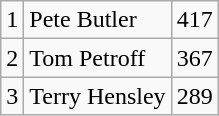<table class="wikitable">
<tr>
<td>1</td>
<td>Pete Butler</td>
<td>417</td>
</tr>
<tr>
<td>2</td>
<td>Tom Petroff</td>
<td>367</td>
</tr>
<tr>
<td>3</td>
<td>Terry Hensley</td>
<td>289</td>
</tr>
</table>
